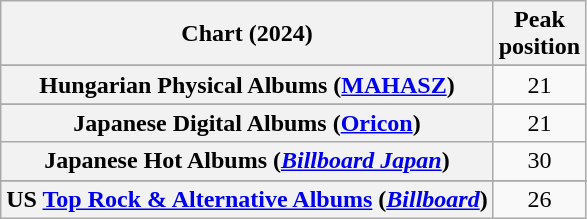<table class="wikitable sortable plainrowheaders" style="text-align:center">
<tr>
<th scope="col">Chart (2024)</th>
<th scope="col">Peak<br>position</th>
</tr>
<tr>
</tr>
<tr>
</tr>
<tr>
</tr>
<tr>
</tr>
<tr>
</tr>
<tr>
</tr>
<tr>
</tr>
<tr>
</tr>
<tr>
<th scope="row">Hungarian Physical Albums (<a href='#'>MAHASZ</a>)</th>
<td>21</td>
</tr>
<tr>
</tr>
<tr>
</tr>
<tr>
<th scope="row">Japanese Digital Albums (<a href='#'>Oricon</a>)</th>
<td>21</td>
</tr>
<tr>
<th scope="row">Japanese Hot Albums (<em><a href='#'>Billboard Japan</a></em>)</th>
<td>30</td>
</tr>
<tr>
</tr>
<tr>
</tr>
<tr>
</tr>
<tr>
</tr>
<tr>
</tr>
<tr>
</tr>
<tr>
</tr>
<tr>
</tr>
<tr>
</tr>
<tr>
</tr>
<tr>
<th scope="row">US <a href='#'>Top Rock & Alternative Albums</a> (<em><a href='#'>Billboard</a></em>)</th>
<td>26</td>
</tr>
</table>
